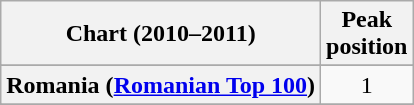<table class="wikitable sortable plainrowheaders" style="text-align:center">
<tr>
<th scope="col">Chart (2010–2011)</th>
<th scope="col">Peak<br>position</th>
</tr>
<tr>
</tr>
<tr>
</tr>
<tr>
</tr>
<tr>
</tr>
<tr>
</tr>
<tr>
<th scope="row">Romania (<a href='#'>Romanian Top 100</a>)</th>
<td>1</td>
</tr>
<tr>
</tr>
<tr>
</tr>
<tr>
</tr>
</table>
